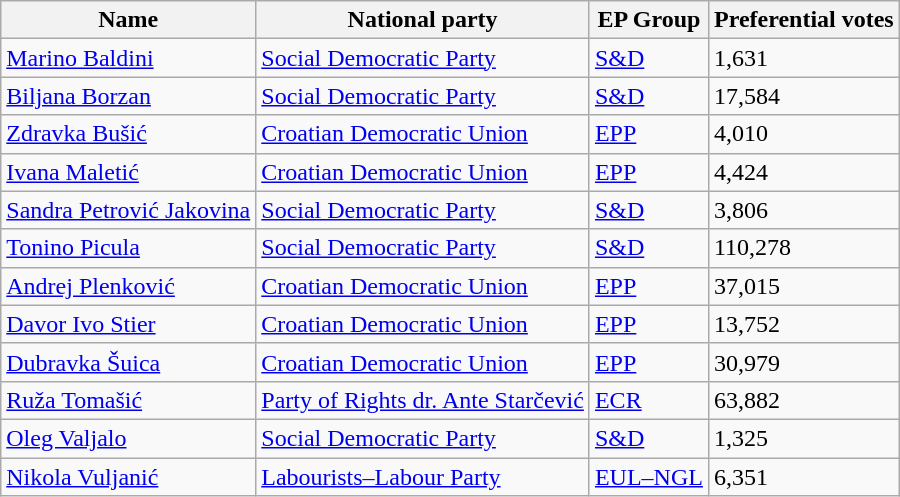<table class="sortable wikitable">
<tr>
<th>Name</th>
<th>National party</th>
<th>EP Group</th>
<th>Preferential votes</th>
</tr>
<tr>
<td><a href='#'>Marino Baldini</a></td>
<td> <a href='#'>Social Democratic Party</a></td>
<td> <a href='#'>S&D</a></td>
<td>1,631</td>
</tr>
<tr>
<td><a href='#'>Biljana Borzan</a></td>
<td> <a href='#'>Social Democratic Party</a></td>
<td> <a href='#'>S&D</a></td>
<td>17,584</td>
</tr>
<tr>
<td><a href='#'>Zdravka Bušić</a></td>
<td> <a href='#'>Croatian Democratic Union</a></td>
<td> <a href='#'>EPP</a></td>
<td>4,010</td>
</tr>
<tr>
<td><a href='#'>Ivana Maletić</a></td>
<td> <a href='#'>Croatian Democratic Union</a></td>
<td> <a href='#'>EPP</a></td>
<td>4,424</td>
</tr>
<tr>
<td><a href='#'>Sandra Petrović Jakovina</a></td>
<td> <a href='#'>Social Democratic Party</a></td>
<td> <a href='#'>S&D</a></td>
<td>3,806</td>
</tr>
<tr>
<td><a href='#'>Tonino Picula</a></td>
<td> <a href='#'>Social Democratic Party</a></td>
<td> <a href='#'>S&D</a></td>
<td>110,278</td>
</tr>
<tr>
<td><a href='#'>Andrej Plenković</a></td>
<td> <a href='#'>Croatian Democratic Union</a></td>
<td> <a href='#'>EPP</a></td>
<td>37,015</td>
</tr>
<tr>
<td><a href='#'>Davor Ivo Stier</a></td>
<td> <a href='#'>Croatian Democratic Union</a></td>
<td> <a href='#'>EPP</a></td>
<td>13,752</td>
</tr>
<tr>
<td><a href='#'>Dubravka Šuica</a></td>
<td> <a href='#'>Croatian Democratic Union</a></td>
<td> <a href='#'>EPP</a></td>
<td>30,979</td>
</tr>
<tr>
<td><a href='#'>Ruža Tomašić</a></td>
<td> <a href='#'>Party of Rights dr. Ante Starčević</a></td>
<td> <a href='#'>ECR</a></td>
<td>63,882</td>
</tr>
<tr>
<td><a href='#'>Oleg Valjalo</a></td>
<td> <a href='#'>Social Democratic Party</a></td>
<td> <a href='#'>S&D</a></td>
<td>1,325</td>
</tr>
<tr>
<td><a href='#'>Nikola Vuljanić</a></td>
<td> <a href='#'>Labourists–Labour Party</a></td>
<td> <a href='#'>EUL–NGL</a></td>
<td>6,351</td>
</tr>
</table>
